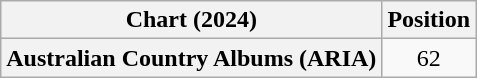<table class="wikitable sortable plainrowheaders" style="text-align:center">
<tr>
<th scope="col">Chart (2024)</th>
<th scope="col">Position</th>
</tr>
<tr>
<th scope="row">Australian Country Albums (ARIA)</th>
<td>62</td>
</tr>
</table>
